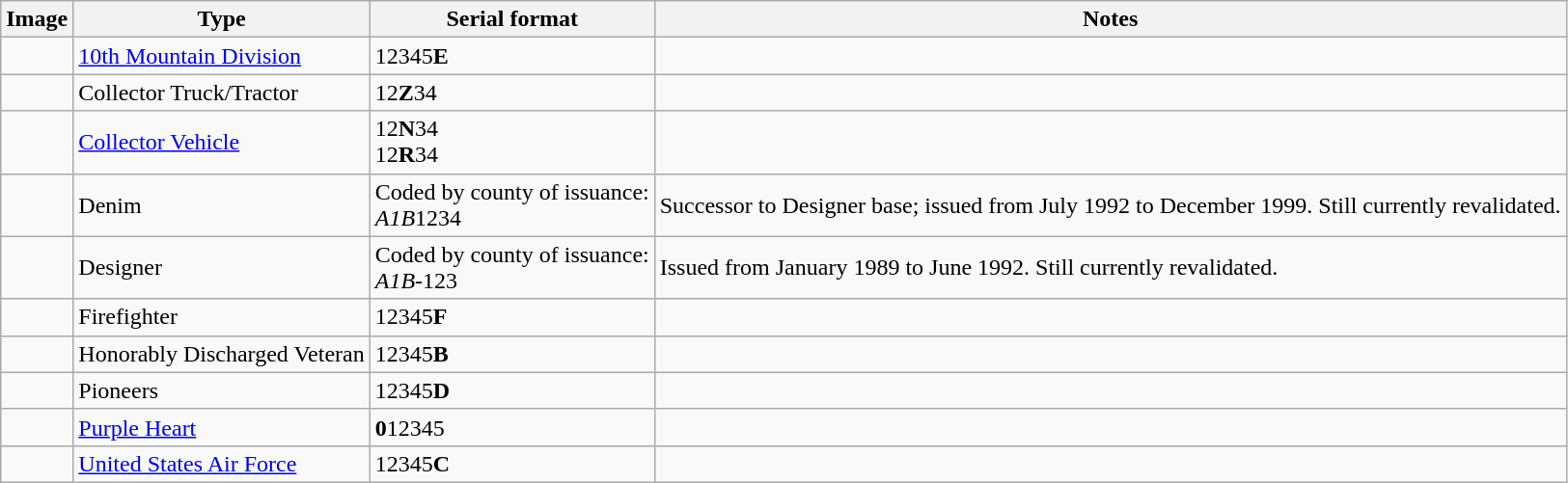<table class="wikitable">
<tr>
<th>Image</th>
<th>Type</th>
<th>Serial format</th>
<th>Notes</th>
</tr>
<tr>
<td></td>
<td><a href='#'>10th Mountain Division</a></td>
<td>12345<strong>E</strong></td>
<td></td>
</tr>
<tr>
<td></td>
<td>Collector Truck/Tractor</td>
<td>12<strong>Z</strong>34</td>
<td></td>
</tr>
<tr>
<td></td>
<td><a href='#'>Collector Vehicle</a></td>
<td>12<strong>N</strong>34<br>12<strong>R</strong>34</td>
<td></td>
</tr>
<tr>
<td></td>
<td>Denim</td>
<td>Coded by county of issuance:<br><em>A1B</em>1234</td>
<td>Successor to Designer base; issued from July 1992 to December 1999. Still currently revalidated.</td>
</tr>
<tr>
<td></td>
<td>Designer</td>
<td>Coded by county of issuance:<br><em>A1B</em>-123</td>
<td>Issued from January 1989 to June 1992. Still currently revalidated.</td>
</tr>
<tr>
<td></td>
<td>Firefighter</td>
<td>12345<strong>F</strong></td>
<td></td>
</tr>
<tr>
<td></td>
<td>Honorably Discharged Veteran</td>
<td>12345<strong>B</strong></td>
<td></td>
</tr>
<tr>
<td></td>
<td>Pioneers</td>
<td>12345<strong>D</strong></td>
<td></td>
</tr>
<tr>
<td></td>
<td><a href='#'>Purple Heart</a></td>
<td><strong>0</strong>12345</td>
<td></td>
</tr>
<tr>
<td></td>
<td><a href='#'>United States Air Force</a></td>
<td>12345<strong>C</strong></td>
<td></td>
</tr>
</table>
